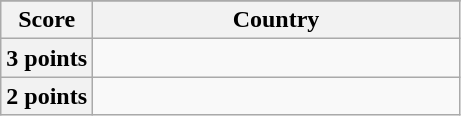<table class="wikitable">
<tr>
</tr>
<tr>
<th scope="col" width=20%>Score</th>
<th scope="col">Country</th>
</tr>
<tr>
<th scope="row">3 points</th>
<td></td>
</tr>
<tr>
<th scope="row">2 points</th>
<td></td>
</tr>
</table>
